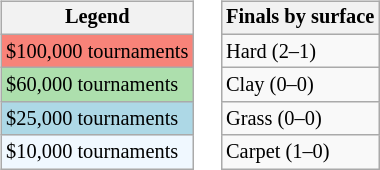<table>
<tr valign=top>
<td><br><table class=wikitable style=font-size:85%>
<tr>
<th>Legend</th>
</tr>
<tr bgcolor=f88379>
<td>$100,000 tournaments</td>
</tr>
<tr bgcolor=addfad>
<td>$60,000 tournaments</td>
</tr>
<tr bgcolor=lightblue>
<td>$25,000 tournaments</td>
</tr>
<tr bgcolor=f0f8ff>
<td>$10,000 tournaments</td>
</tr>
</table>
</td>
<td><br><table class=wikitable style=font-size:85%>
<tr>
<th>Finals by surface</th>
</tr>
<tr>
<td>Hard (2–1)</td>
</tr>
<tr>
<td>Clay (0–0)</td>
</tr>
<tr>
<td>Grass (0–0)</td>
</tr>
<tr>
<td>Carpet (1–0)</td>
</tr>
</table>
</td>
</tr>
</table>
